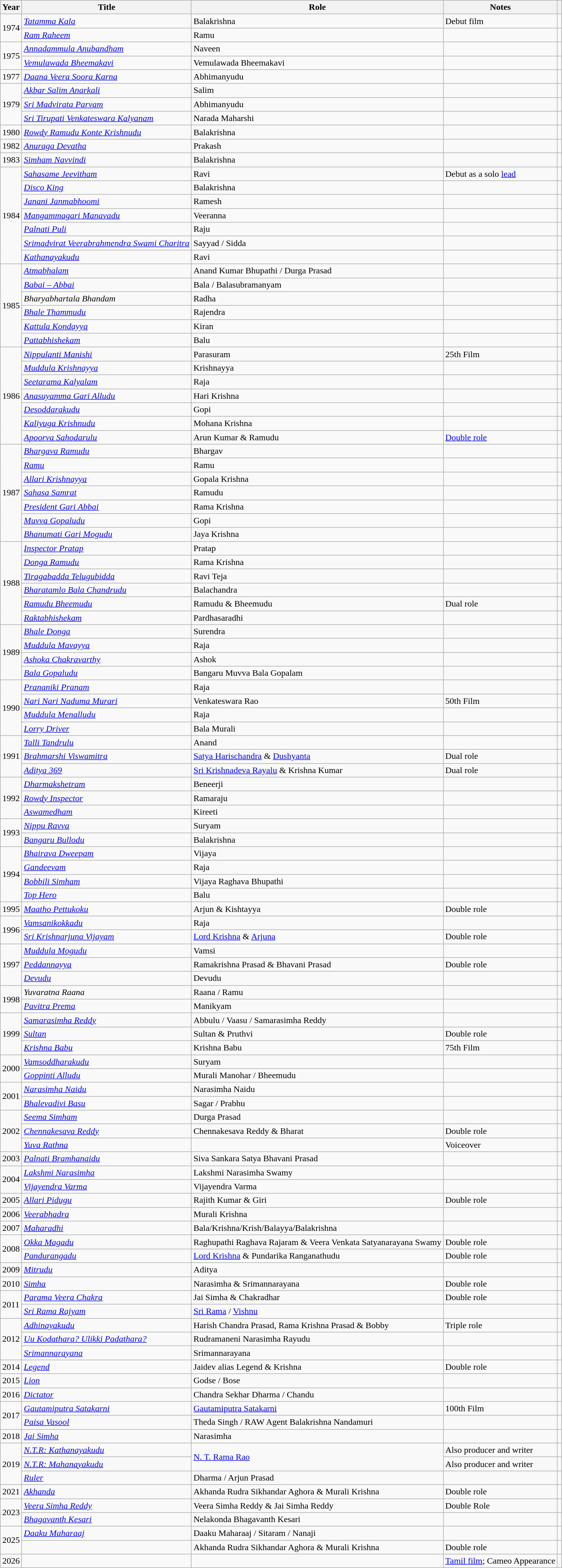<table class="wikitable plainrowheaders sortable">
<tr>
<th scope="col">Year</th>
<th scope="col">Title</th>
<th scope="col">Role</th>
<th scope="col" class="unsortable">Notes</th>
<th scope="col" class="unsortable"></th>
</tr>
<tr>
<td rowspan="2">1974</td>
<td><em><a href='#'>Tatamma Kala</a></em></td>
<td>Balakrishna</td>
<td>Debut film</td>
<td></td>
</tr>
<tr>
<td><em><a href='#'>Ram Raheem</a></em></td>
<td>Ramu</td>
<td></td>
<td></td>
</tr>
<tr>
<td rowspan="2">1975</td>
<td><em><a href='#'>Annadammula Anubandham</a></em></td>
<td>Naveen</td>
<td></td>
<td></td>
</tr>
<tr>
<td><em><a href='#'>Vemulawada Bheemakavi</a></em></td>
<td>Vemulawada Bheemakavi</td>
<td></td>
<td></td>
</tr>
<tr>
<td>1977</td>
<td><em><a href='#'>Daana Veera Soora Karna</a></em></td>
<td>Abhimanyudu</td>
<td></td>
<td></td>
</tr>
<tr>
<td rowspan="3">1979</td>
<td><em><a href='#'>Akbar Salim Anarkali</a></em></td>
<td>Salim</td>
<td></td>
<td></td>
</tr>
<tr>
<td><em><a href='#'>Sri Madvirata Parvam</a></em></td>
<td>Abhimanyudu</td>
<td></td>
<td></td>
</tr>
<tr>
<td><em><a href='#'>Sri Tirupati Venkateswara Kalyanam</a></em></td>
<td>Narada Maharshi</td>
<td></td>
<td></td>
</tr>
<tr>
<td>1980</td>
<td><em><a href='#'>Rowdy Ramudu Konte Krishnudu</a></em></td>
<td>Balakrishna</td>
<td></td>
<td></td>
</tr>
<tr>
<td>1982</td>
<td><em><a href='#'>Anuraga Devatha</a></em></td>
<td>Prakash</td>
<td></td>
<td></td>
</tr>
<tr>
<td>1983</td>
<td><em><a href='#'>Simham Navvindi</a></em></td>
<td>Balakrishna</td>
<td></td>
<td></td>
</tr>
<tr>
<td rowspan="7">1984</td>
<td><em><a href='#'>Sahasame Jeevitham</a></em></td>
<td>Ravi</td>
<td>Debut as a solo <a href='#'>lead</a></td>
<td></td>
</tr>
<tr>
<td><em><a href='#'>Disco King</a></em></td>
<td>Balakrishna</td>
<td></td>
<td></td>
</tr>
<tr>
<td><em><a href='#'>Janani Janmabhoomi</a></em></td>
<td>Ramesh</td>
<td></td>
<td></td>
</tr>
<tr>
<td><em><a href='#'>Mangammagari Manavadu</a></em></td>
<td>Veeranna</td>
<td></td>
<td></td>
</tr>
<tr>
<td><em><a href='#'>Palnati Puli</a></em></td>
<td>Raju</td>
<td></td>
<td></td>
</tr>
<tr>
<td><em><a href='#'>Srimadvirat Veerabrahmendra Swami Charitra</a></em></td>
<td>Sayyad / Sidda</td>
<td></td>
<td></td>
</tr>
<tr>
<td><em><a href='#'>Kathanayakudu</a></em></td>
<td>Ravi</td>
<td></td>
<td></td>
</tr>
<tr>
<td rowspan="6">1985</td>
<td><em><a href='#'>Atmabhalam</a></em></td>
<td>Anand Kumar Bhupathi / Durga Prasad</td>
<td></td>
<td></td>
</tr>
<tr>
<td><em><a href='#'>Babai – Abbai</a></em></td>
<td>Bala / Balasubramanyam</td>
<td></td>
<td></td>
</tr>
<tr>
<td><em>Bharyabhartala Bhandam</em></td>
<td>Radha</td>
<td></td>
<td></td>
</tr>
<tr>
<td><em><a href='#'>Bhale Thammudu</a></em></td>
<td>Rajendra</td>
<td></td>
<td></td>
</tr>
<tr>
<td><em><a href='#'>Kattula Kondayya</a></em></td>
<td>Kiran</td>
<td></td>
<td></td>
</tr>
<tr>
<td><em><a href='#'>Pattabhishekam</a></em></td>
<td>Balu</td>
<td></td>
<td></td>
</tr>
<tr>
<td rowspan="7">1986</td>
<td><em><a href='#'>Nippulanti Manishi</a></em></td>
<td>Parasuram</td>
<td>25th Film</td>
<td></td>
</tr>
<tr>
<td><em><a href='#'>Muddula Krishnayya</a></em></td>
<td>Krishnayya</td>
<td></td>
<td></td>
</tr>
<tr>
<td><em><a href='#'>Seetarama Kalyalam</a></em></td>
<td>Raja</td>
<td></td>
<td></td>
</tr>
<tr>
<td><em><a href='#'>Anasuyamma Gari Alludu</a></em></td>
<td>Hari Krishna</td>
<td></td>
<td></td>
</tr>
<tr>
<td><em><a href='#'>Desoddarakudu</a></em></td>
<td>Gopi</td>
<td></td>
<td></td>
</tr>
<tr>
<td><em><a href='#'>Kaliyuga Krishnudu</a></em></td>
<td>Mohana Krishna</td>
<td></td>
<td></td>
</tr>
<tr>
<td><em><a href='#'>Apoorva Sahodarulu</a></em></td>
<td>Arun Kumar & Ramudu</td>
<td><a href='#'>Double role</a></td>
<td></td>
</tr>
<tr>
<td rowspan="7">1987</td>
<td><em><a href='#'>Bhargava Ramudu</a></em></td>
<td>Bhargav</td>
<td></td>
<td></td>
</tr>
<tr>
<td><em><a href='#'>Ramu</a></em></td>
<td>Ramu</td>
<td></td>
<td></td>
</tr>
<tr>
<td><em><a href='#'>Allari Krishnayya</a></em></td>
<td>Gopala Krishna</td>
<td></td>
<td></td>
</tr>
<tr>
<td><em><a href='#'>Sahasa Samrat</a></em></td>
<td>Ramudu</td>
<td></td>
<td></td>
</tr>
<tr>
<td><em><a href='#'>President Gari Abbai</a></em></td>
<td>Rama Krishna</td>
<td></td>
<td></td>
</tr>
<tr>
<td><em><a href='#'>Muvva Gopaludu</a></em></td>
<td>Gopi</td>
<td></td>
<td></td>
</tr>
<tr>
<td><em><a href='#'>Bhanumati Gari Mogudu</a></em></td>
<td>Jaya Krishna</td>
<td></td>
<td></td>
</tr>
<tr>
<td rowspan="6">1988</td>
<td><em><a href='#'>Inspector Pratap</a></em></td>
<td>Pratap</td>
<td></td>
<td></td>
</tr>
<tr>
<td><em><a href='#'>Donga Ramudu</a></em></td>
<td>Rama Krishna</td>
<td></td>
<td></td>
</tr>
<tr>
<td><em><a href='#'>Tiragabadda Telugubidda</a></em></td>
<td>Ravi Teja</td>
<td></td>
<td></td>
</tr>
<tr>
<td><em><a href='#'>Bharatamlo Bala Chandrudu</a></em></td>
<td>Balachandra</td>
<td></td>
<td></td>
</tr>
<tr>
<td><em><a href='#'>Ramudu Bheemudu</a></em></td>
<td>Ramudu & Bheemudu</td>
<td>Dual role</td>
<td></td>
</tr>
<tr>
<td><em><a href='#'>Raktabhishekam</a></em></td>
<td>Pardhasaradhi</td>
<td></td>
<td></td>
</tr>
<tr>
<td rowspan="4">1989</td>
<td><em><a href='#'>Bhale Donga</a></em></td>
<td>Surendra</td>
<td></td>
<td></td>
</tr>
<tr>
<td><em><a href='#'>Muddula Mavayya</a></em></td>
<td>Raja</td>
<td></td>
<td></td>
</tr>
<tr>
<td><em><a href='#'>Ashoka Chakravarthy</a></em></td>
<td>Ashok</td>
<td></td>
<td></td>
</tr>
<tr>
<td><em><a href='#'>Bala Gopaludu</a></em></td>
<td>Bangaru Muvva Bala Gopalam</td>
<td></td>
<td></td>
</tr>
<tr>
<td rowspan="4">1990</td>
<td><em><a href='#'>Prananiki Pranam</a></em></td>
<td>Raja</td>
<td></td>
<td></td>
</tr>
<tr>
<td><em><a href='#'>Nari Nari Naduma Murari</a></em></td>
<td>Venkateswara Rao</td>
<td>50th Film</td>
<td></td>
</tr>
<tr>
<td><em><a href='#'>Muddula Menalludu</a></em></td>
<td>Raja</td>
<td></td>
<td></td>
</tr>
<tr>
<td><em><a href='#'>Lorry Driver</a></em></td>
<td>Bala Murali</td>
<td></td>
<td></td>
</tr>
<tr>
<td rowspan="3">1991</td>
<td><em><a href='#'>Talli Tandrulu</a></em></td>
<td>Anand</td>
<td></td>
<td></td>
</tr>
<tr>
<td><em><a href='#'>Brahmarshi Viswamitra</a></em></td>
<td><a href='#'>Satya Harischandra</a> & <a href='#'>Dushyanta</a></td>
<td>Dual role</td>
<td></td>
</tr>
<tr>
<td><em><a href='#'>Aditya 369</a></em></td>
<td><a href='#'>Sri Krishnadeva Rayalu</a> & Krishna Kumar</td>
<td>Dual role</td>
<td></td>
</tr>
<tr>
<td rowspan="3">1992</td>
<td><em><a href='#'>Dharmakshetram</a></em></td>
<td>Beneerji</td>
<td></td>
<td></td>
</tr>
<tr>
<td><em><a href='#'>Rowdy Inspector</a></em></td>
<td>Ramaraju</td>
<td></td>
<td></td>
</tr>
<tr>
<td><em><a href='#'>Aswamedham</a></em></td>
<td>Kireeti</td>
<td></td>
<td></td>
</tr>
<tr>
<td rowspan="2">1993</td>
<td><em><a href='#'>Nippu Ravva</a></em></td>
<td>Suryam</td>
<td></td>
<td></td>
</tr>
<tr>
<td><em><a href='#'>Bangaru Bullodu</a></em></td>
<td>Balakrishna</td>
<td></td>
<td></td>
</tr>
<tr>
<td rowspan="4">1994</td>
<td><em><a href='#'>Bhairava Dweepam</a></em></td>
<td>Vijaya</td>
<td></td>
<td></td>
</tr>
<tr>
<td><em><a href='#'>Gandeevam</a></em></td>
<td>Raja</td>
<td></td>
<td></td>
</tr>
<tr>
<td><em><a href='#'>Bobbili Simham</a></em></td>
<td>Vijaya Raghava Bhupathi</td>
<td></td>
<td></td>
</tr>
<tr>
<td><em><a href='#'>Top Hero</a></em></td>
<td>Balu</td>
<td></td>
<td></td>
</tr>
<tr>
<td>1995</td>
<td><em><a href='#'>Maatho Pettukoku</a></em></td>
<td>Arjun & Kishtayya</td>
<td>Double role</td>
<td></td>
</tr>
<tr>
<td rowspan="2">1996</td>
<td><em><a href='#'>Vamsanikokkadu</a></em></td>
<td>Raja</td>
<td></td>
<td></td>
</tr>
<tr>
<td><em><a href='#'>Sri Krishnarjuna Vijayam</a></em></td>
<td><a href='#'>Lord Krishna</a> & <a href='#'>Arjuna</a></td>
<td>Double role</td>
<td></td>
</tr>
<tr>
<td rowspan="3">1997</td>
<td><em><a href='#'>Muddula Mogudu</a></em></td>
<td>Vamsi</td>
<td></td>
<td></td>
</tr>
<tr>
<td><em><a href='#'>Peddannayya</a></em></td>
<td>Ramakrishna Prasad & Bhavani Prasad</td>
<td>Double role</td>
<td></td>
</tr>
<tr>
<td><em><a href='#'>Devudu</a></em></td>
<td>Devudu</td>
<td></td>
<td></td>
</tr>
<tr>
<td rowspan="2">1998</td>
<td><em>Yuvaratna Raana</em></td>
<td>Raana / Ramu</td>
<td></td>
<td></td>
</tr>
<tr>
<td><em><a href='#'>Pavitra Prema</a></em></td>
<td>Manikyam</td>
<td></td>
<td></td>
</tr>
<tr>
<td rowspan="3">1999</td>
<td><em><a href='#'>Samarasimha Reddy</a></em></td>
<td>Abbulu / Vaasu / Samarasimha Reddy</td>
<td></td>
<td></td>
</tr>
<tr>
<td><em><a href='#'>Sultan</a></em></td>
<td>Sultan & Pruthvi</td>
<td>Double role</td>
<td></td>
</tr>
<tr>
<td><em><a href='#'>Krishna Babu</a></em></td>
<td>Krishna Babu</td>
<td>75th Film</td>
<td></td>
</tr>
<tr>
<td rowspan="2">2000</td>
<td><em><a href='#'>Vamsoddharakudu</a></em></td>
<td>Suryam</td>
<td></td>
<td></td>
</tr>
<tr>
<td><em><a href='#'>Goppinti Alludu</a></em></td>
<td>Murali Manohar / Bheemudu</td>
<td></td>
<td></td>
</tr>
<tr>
<td rowspan="2">2001</td>
<td><em><a href='#'>Narasimha Naidu</a></em></td>
<td>Narasimha Naidu</td>
<td></td>
<td></td>
</tr>
<tr>
<td><em><a href='#'>Bhalevadivi Basu</a></em></td>
<td>Sagar / Prabhu</td>
<td></td>
<td></td>
</tr>
<tr>
<td rowspan="3">2002</td>
<td><em><a href='#'>Seema Simham</a></em></td>
<td>Durga Prasad</td>
<td></td>
<td></td>
</tr>
<tr>
<td><em><a href='#'>Chennakesava Reddy</a></em></td>
<td>Chennakesava Reddy & Bharat</td>
<td>Double role</td>
<td></td>
</tr>
<tr>
<td><em><a href='#'>Yuva Rathna</a></em></td>
<td></td>
<td>Voiceover</td>
<td></td>
</tr>
<tr>
<td>2003</td>
<td><em><a href='#'>Palnati Bramhanaidu</a></em></td>
<td>Siva Sankara Satya Bhavani Prasad</td>
<td></td>
<td></td>
</tr>
<tr>
<td rowspan="2">2004</td>
<td><em><a href='#'>Lakshmi Narasimha</a></em></td>
<td>Lakshmi Narasimha Swamy</td>
<td></td>
<td></td>
</tr>
<tr>
<td><em><a href='#'>Vijayendra Varma</a></em></td>
<td>Vijayendra Varma</td>
<td></td>
<td></td>
</tr>
<tr>
<td>2005</td>
<td><em><a href='#'>Allari Pidugu</a></em></td>
<td>Rajith Kumar & Giri</td>
<td>Double role</td>
<td></td>
</tr>
<tr>
<td>2006</td>
<td><em><a href='#'>Veerabhadra</a></em></td>
<td>Murali Krishna</td>
<td></td>
<td></td>
</tr>
<tr>
<td>2007</td>
<td><em><a href='#'>Maharadhi</a></em></td>
<td>Bala/Krishna/Krish/Balayya/Balakrishna</td>
<td></td>
<td></td>
</tr>
<tr>
<td rowspan="2">2008</td>
<td><em><a href='#'>Okka Magadu</a></em></td>
<td>Raghupathi Raghava Rajaram & Veera Venkata Satyanarayana Swamy</td>
<td>Double role</td>
<td></td>
</tr>
<tr>
<td><em><a href='#'>Pandurangadu</a></em></td>
<td><a href='#'>Lord Krishna</a> & Pundarika Ranganathudu</td>
<td>Double role</td>
<td></td>
</tr>
<tr>
<td>2009</td>
<td><em><a href='#'>Mitrudu</a></em></td>
<td>Aditya</td>
<td></td>
<td></td>
</tr>
<tr>
<td>2010</td>
<td><em><a href='#'>Simha</a></em></td>
<td>Narasimha & Srimannarayana</td>
<td>Double role</td>
<td></td>
</tr>
<tr>
<td rowspan="2">2011</td>
<td><em><a href='#'>Parama Veera Chakra</a></em></td>
<td>Jai Simha & Chakradhar</td>
<td>Double role</td>
<td></td>
</tr>
<tr>
<td><em><a href='#'>Sri Rama Rajyam</a></em></td>
<td><a href='#'>Sri Rama</a> / <a href='#'>Vishnu</a></td>
<td></td>
<td></td>
</tr>
<tr>
<td rowspan="3">2012</td>
<td><em><a href='#'>Adhinayakudu</a></em></td>
<td>Harish Chandra Prasad, Rama Krishna Prasad & Bobby</td>
<td>Triple role</td>
<td></td>
</tr>
<tr>
<td><em><a href='#'>Uu Kodathara? Ulikki Padathara?</a></em></td>
<td>Rudramaneni Narasimha Rayudu</td>
<td></td>
<td></td>
</tr>
<tr>
<td><em><a href='#'>Srimannarayana</a></em></td>
<td>Srimannarayana</td>
<td></td>
<td></td>
</tr>
<tr>
<td>2014</td>
<td><em><a href='#'>Legend</a></em></td>
<td>Jaidev alias Legend & Krishna</td>
<td>Double role</td>
<td></td>
</tr>
<tr>
<td>2015</td>
<td><em><a href='#'>Lion</a></em></td>
<td>Godse / Bose</td>
<td></td>
<td></td>
</tr>
<tr>
<td>2016</td>
<td><em><a href='#'>Dictator</a></em></td>
<td>Chandra Sekhar Dharma / Chandu</td>
<td></td>
<td></td>
</tr>
<tr>
<td rowspan="2">2017</td>
<td><em><a href='#'>Gautamiputra Satakarni</a></em></td>
<td><a href='#'>Gautamiputra Satakarni</a></td>
<td>100th Film</td>
<td></td>
</tr>
<tr>
<td><em><a href='#'>Paisa Vasool</a></em></td>
<td>Theda Singh / RAW Agent Balakrishna Nandamuri</td>
<td></td>
<td></td>
</tr>
<tr>
<td>2018</td>
<td><em><a href='#'>Jai Simha</a></em></td>
<td>Narasimha</td>
<td></td>
<td></td>
</tr>
<tr>
<td rowspan="3">2019</td>
<td><em><a href='#'>N.T.R: Kathanayakudu</a></em></td>
<td rowspan="2"><a href='#'>N. T. Rama Rao</a></td>
<td>Also producer and writer</td>
<td></td>
</tr>
<tr>
<td><em><a href='#'>N.T.R: Mahanayakudu</a></em></td>
<td>Also producer and writer</td>
<td></td>
</tr>
<tr>
<td><em><a href='#'>Ruler</a></em></td>
<td>Dharma / Arjun Prasad</td>
<td></td>
<td></td>
</tr>
<tr>
<td>2021</td>
<td><em><a href='#'>Akhanda</a></em></td>
<td>Akhanda Rudra Sikhandar Aghora & Murali Krishna</td>
<td>Double role</td>
<td></td>
</tr>
<tr>
<td rowspan="2">2023</td>
<td><em><a href='#'>Veera Simha Reddy</a></em></td>
<td>Veera Simha Reddy & Jai Simha Reddy</td>
<td>Double Role</td>
<td></td>
</tr>
<tr>
<td><em><a href='#'>Bhagavanth Kesari</a></em></td>
<td>Nelakonda Bhagavanth Kesari</td>
<td></td>
<td></td>
</tr>
<tr>
<td rowspan="2">2025</td>
<td><em><a href='#'>Daaku Maharaaj</a></em></td>
<td>Daaku Maharaaj / Sitaram / Nanaji</td>
<td></td>
<td></td>
</tr>
<tr>
<td></td>
<td>Akhanda Rudra Sikhandar Aghora & Murali Krishna</td>
<td>Double role</td>
<td></td>
</tr>
<tr>
<td>2026</td>
<td></td>
<td></td>
<td><a href='#'>Tamil film</a>; Cameo Appearance</td>
<td></td>
</tr>
</table>
